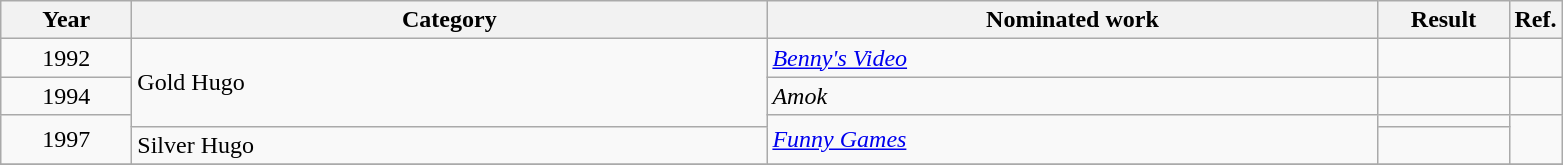<table class=wikitable>
<tr>
<th scope="col" style="width:5em;">Year</th>
<th scope="col" style="width:26em;">Category</th>
<th scope="col" style="width:25em;">Nominated work</th>
<th scope="col" style="width:5em;">Result</th>
<th>Ref.</th>
</tr>
<tr>
<td style="text-align:center;">1992</td>
<td rowspan=3>Gold Hugo</td>
<td><em><a href='#'>Benny's Video</a></em></td>
<td></td>
<td></td>
</tr>
<tr>
<td style="text-align:center;">1994</td>
<td><em>Amok</em></td>
<td></td>
<td></td>
</tr>
<tr>
<td style="text-align:center;", rowspan=2>1997</td>
<td rowspan=2><em><a href='#'>Funny Games</a></em></td>
<td></td>
<td rowspan=2></td>
</tr>
<tr>
<td>Silver Hugo</td>
<td></td>
</tr>
<tr>
</tr>
</table>
